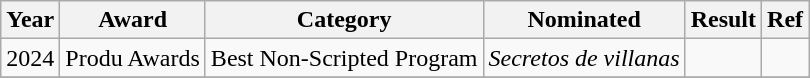<table class="wikitable plainrowheaders">
<tr>
<th scope="col">Year</th>
<th scope="col">Award</th>
<th scope="col">Category</th>
<th scope="col">Nominated</th>
<th scope="col">Result</th>
<th scope="col">Ref</th>
</tr>
<tr>
<td>2024</td>
<td>Produ Awards</td>
<td>Best Non-Scripted Program</td>
<td><em>Secretos de villanas</em></td>
<td></td>
<td align="center"></td>
</tr>
<tr>
</tr>
</table>
